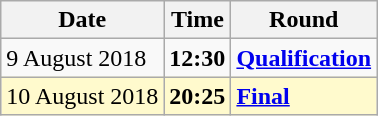<table class="wikitable">
<tr>
<th>Date</th>
<th>Time</th>
<th>Round</th>
</tr>
<tr>
<td>9 August 2018</td>
<td><strong>12:30</strong></td>
<td><strong><a href='#'>Qualification</a></strong></td>
</tr>
<tr style=background:lemonchiffon>
<td>10 August 2018</td>
<td><strong>20:25</strong></td>
<td><strong><a href='#'>Final</a></strong></td>
</tr>
</table>
